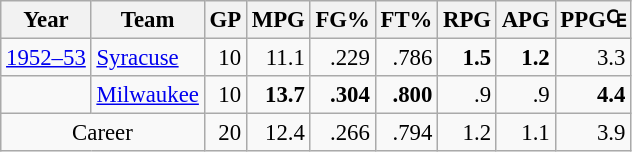<table class="wikitable sortable" style="font-size:95%; text-align:right;">
<tr>
<th>Year</th>
<th>Team</th>
<th>GP</th>
<th>MPG</th>
<th>FG%</th>
<th>FT%</th>
<th>RPG</th>
<th>APG</th>
<th>PPG₠</th>
</tr>
<tr>
<td style="text-align:left;"><a href='#'>1952–53</a></td>
<td style="text-align:left;"><a href='#'>Syracuse</a></td>
<td>10</td>
<td>11.1</td>
<td>.229</td>
<td>.786</td>
<td><strong>1.5</strong></td>
<td><strong>1.2</strong></td>
<td>3.3</td>
</tr>
<tr>
<td style="text-align:left;"></td>
<td style="text-align:left;"><a href='#'>Milwaukee</a></td>
<td>10</td>
<td><strong>13.7</strong></td>
<td><strong>.304</strong></td>
<td><strong>.800</strong></td>
<td>.9</td>
<td>.9</td>
<td><strong>4.4</strong></td>
</tr>
<tr>
<td colspan="2" style="text-align:center;">Career</td>
<td>20</td>
<td>12.4</td>
<td>.266</td>
<td>.794</td>
<td>1.2</td>
<td>1.1</td>
<td>3.9</td>
</tr>
</table>
